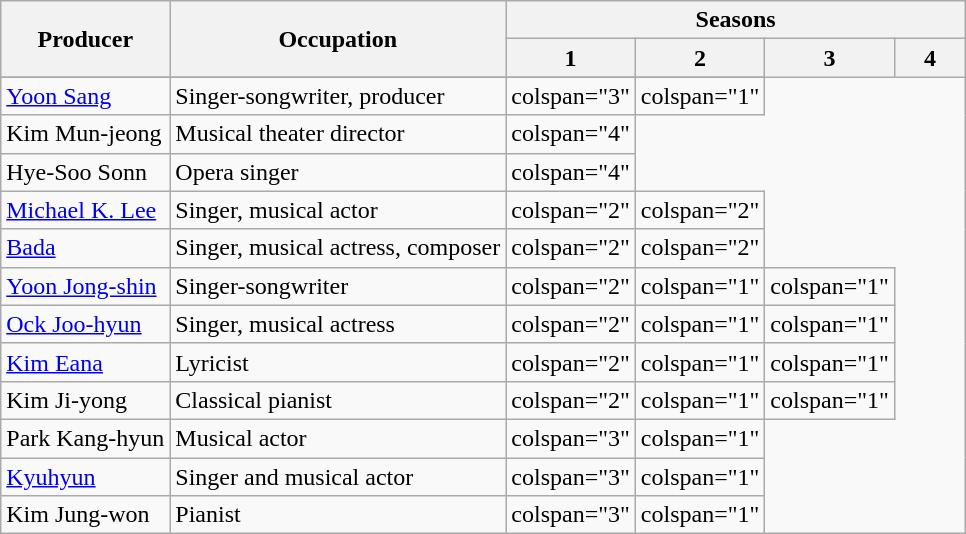<table class="wikitable">
<tr>
<th rowspan="2">Producer</th>
<th rowspan="2">Occupation</th>
<th colspan="4">Seasons</th>
</tr>
<tr>
<th width="40">1</th>
<th width="40">2</th>
<th width="40">3</th>
<th width="40">4</th>
</tr>
<tr>
</tr>
<tr>
<td><a href='#'>Yoon Sang</a></td>
<td>Singer-songwriter, producer</td>
<td>colspan="3" </td>
<td>colspan="1" </td>
</tr>
<tr>
<td>Kim Mun-jeong</td>
<td>Musical theater director</td>
<td>colspan="4" </td>
</tr>
<tr>
<td>Hye-Soo Sonn</td>
<td>Opera singer</td>
<td>colspan="4" </td>
</tr>
<tr>
<td><a href='#'>Michael K. Lee</a></td>
<td>Singer, musical actor</td>
<td>colspan="2" </td>
<td>colspan="2" </td>
</tr>
<tr>
<td><a href='#'>Bada</a></td>
<td>Singer, musical actress, composer</td>
<td>colspan="2" </td>
<td>colspan="2" </td>
</tr>
<tr>
<td><a href='#'>Yoon Jong-shin</a></td>
<td>Singer-songwriter</td>
<td>colspan="2" </td>
<td>colspan="1" </td>
<td>colspan="1" </td>
</tr>
<tr>
<td><a href='#'>Ock Joo-hyun</a></td>
<td>Singer, musical actress</td>
<td>colspan="2" </td>
<td>colspan="1" </td>
<td>colspan="1" </td>
</tr>
<tr>
<td><a href='#'>Kim Eana</a></td>
<td>Lyricist</td>
<td>colspan="2" </td>
<td>colspan="1" </td>
<td>colspan="1" </td>
</tr>
<tr>
<td>Kim Ji-yong</td>
<td>Classical pianist</td>
<td>colspan="2" </td>
<td>colspan="1" </td>
<td>colspan="1" </td>
</tr>
<tr>
<td>Park Kang-hyun</td>
<td>Musical actor</td>
<td>colspan="3" </td>
<td>colspan="1" </td>
</tr>
<tr>
<td><a href='#'>Kyuhyun</a></td>
<td>Singer and musical actor</td>
<td>colspan="3" </td>
<td>colspan="1" </td>
</tr>
<tr>
<td>Kim Jung-won</td>
<td>Pianist</td>
<td>colspan="3" </td>
<td>colspan="1" </td>
</tr>
</table>
